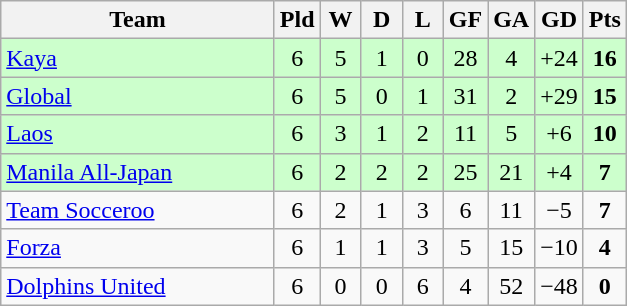<table class="wikitable" style="text-align: center;">
<tr>
<th width="175">Team</th>
<th width="20">Pld</th>
<th width="20">W</th>
<th width="20">D</th>
<th width="20">L</th>
<th width="20">GF</th>
<th width="20">GA</th>
<th width="20">GD</th>
<th width="20">Pts</th>
</tr>
<tr bgcolor=#ccffcc>
<td style="text-align:left;"><a href='#'>Kaya</a></td>
<td>6</td>
<td>5</td>
<td>1</td>
<td>0</td>
<td>28</td>
<td>4</td>
<td>+24</td>
<td><strong>16</strong></td>
</tr>
<tr bgcolor=#ccffcc>
<td style="text-align:left;"><a href='#'>Global</a></td>
<td>6</td>
<td>5</td>
<td>0</td>
<td>1</td>
<td>31</td>
<td>2</td>
<td>+29</td>
<td><strong>15</strong></td>
</tr>
<tr bgcolor=#ccffcc>
<td style="text-align:left;"><a href='#'>Laos</a></td>
<td>6</td>
<td>3</td>
<td>1</td>
<td>2</td>
<td>11</td>
<td>5</td>
<td>+6</td>
<td><strong>10</strong></td>
</tr>
<tr bgcolor=#ccffcc>
<td style="text-align:left;"><a href='#'>Manila All-Japan</a></td>
<td>6</td>
<td>2</td>
<td>2</td>
<td>2</td>
<td>25</td>
<td>21</td>
<td>+4</td>
<td><strong>7</strong></td>
</tr>
<tr>
<td style="text-align:left;"><a href='#'>Team Socceroo</a></td>
<td>6</td>
<td>2</td>
<td>1</td>
<td>3</td>
<td>6</td>
<td>11</td>
<td>−5</td>
<td><strong>7</strong></td>
</tr>
<tr>
<td style="text-align:left;"><a href='#'>Forza</a></td>
<td>6</td>
<td>1</td>
<td>1</td>
<td>3</td>
<td>5</td>
<td>15</td>
<td>−10</td>
<td><strong>4</strong></td>
</tr>
<tr>
<td style="text-align:left;"><a href='#'>Dolphins United</a></td>
<td>6</td>
<td>0</td>
<td>0</td>
<td>6</td>
<td>4</td>
<td>52</td>
<td>−48</td>
<td><strong>0</strong></td>
</tr>
</table>
